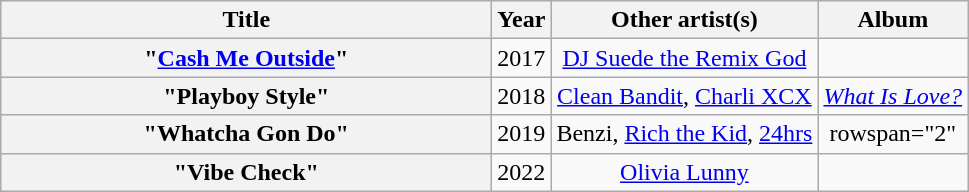<table class="wikitable plainrowheaders" style="text-align:center;" border="1">
<tr>
<th scope="col" style="width:20em;">Title</th>
<th scope="col">Year</th>
<th scope="col">Other artist(s)</th>
<th scope="col">Album</th>
</tr>
<tr>
<th scope="row">"<a href='#'>Cash Me Outside</a>"</th>
<td>2017</td>
<td><a href='#'>DJ Suede the Remix God</a></td>
<td></td>
</tr>
<tr>
<th scope="row">"Playboy Style"</th>
<td>2018</td>
<td><a href='#'>Clean Bandit</a>, <a href='#'>Charli XCX</a></td>
<td><em><a href='#'>What Is Love?</a></em></td>
</tr>
<tr>
<th scope="row">"Whatcha Gon Do"</th>
<td>2019</td>
<td>Benzi, <a href='#'>Rich the Kid</a>, <a href='#'>24hrs</a></td>
<td>rowspan="2" </td>
</tr>
<tr>
<th scope="row">"Vibe Check"</th>
<td>2022</td>
<td><a href='#'>Olivia Lunny</a></td>
</tr>
</table>
